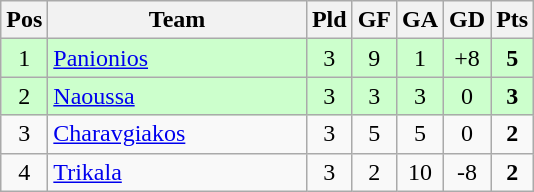<table class="wikitable" style="text-align: center;">
<tr>
<th>Pos</th>
<th width=165>Team</th>
<th>Pld</th>
<th>GF</th>
<th>GA</th>
<th>GD</th>
<th>Pts</th>
</tr>
<tr bgcolor="#ccffcc">
<td>1</td>
<td align=left><a href='#'>Panionios</a></td>
<td>3</td>
<td>9</td>
<td>1</td>
<td>+8</td>
<td><strong>5</strong></td>
</tr>
<tr bgcolor="#ccffcc">
<td>2</td>
<td align=left><a href='#'>Naoussa</a></td>
<td>3</td>
<td>3</td>
<td>3</td>
<td>0</td>
<td><strong>3</strong></td>
</tr>
<tr>
<td>3</td>
<td align=left><a href='#'>Charavgiakos</a></td>
<td>3</td>
<td>5</td>
<td>5</td>
<td>0</td>
<td><strong>2</strong></td>
</tr>
<tr>
<td>4</td>
<td align=left><a href='#'>Trikala</a></td>
<td>3</td>
<td>2</td>
<td>10</td>
<td>-8</td>
<td><strong>2</strong></td>
</tr>
</table>
